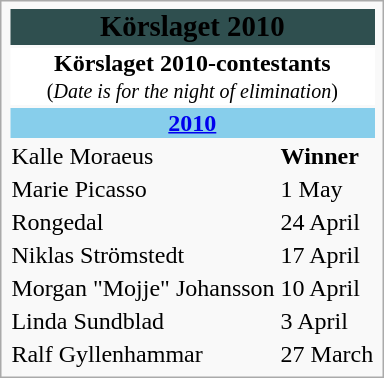<table class="infobox">
<tr>
<td colspan="2" style="background:#2F4F4F; text-align:center;"><big><strong><span>Körslaget 2010</span></strong></big></td>
</tr>
<tr>
<td colspan="2" style="background:#FFFFFF; text-align:center;"><strong>Körslaget 2010-contestants</strong><br><small>(<em>Date is for the night of elimination</em>)</small></td>
</tr>
<tr>
<td colspan="2" style="background:#87CEEB; text-align:center;"><strong><a href='#'>2010</a></strong></td>
</tr>
<tr ---->
<td>Kalle Moraeus</td>
<td><strong>Winner</strong></td>
</tr>
<tr ---->
<td>Marie Picasso</td>
<td>1 May</td>
</tr>
<tr ---->
<td>Rongedal</td>
<td>24 April</td>
</tr>
<tr ---->
<td>Niklas Strömstedt</td>
<td>17 April</td>
</tr>
<tr ---->
<td>Morgan "Mojje" Johansson</td>
<td>10 April</td>
</tr>
<tr ---->
<td>Linda Sundblad</td>
<td>3 April</td>
</tr>
<tr ---->
<td>Ralf Gyllenhammar</td>
<td>27 March</td>
</tr>
</table>
